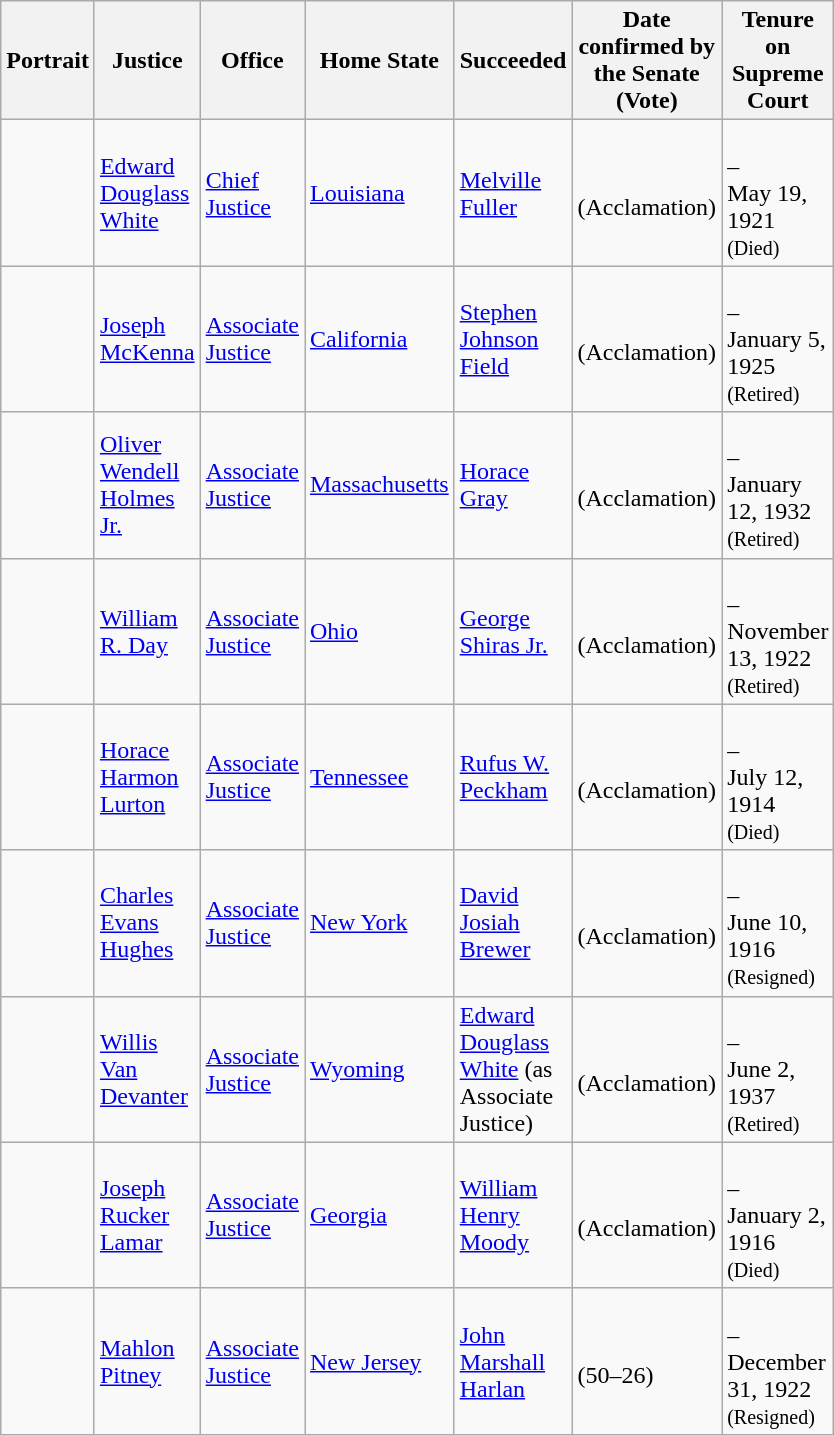<table class="wikitable sortable">
<tr>
<th scope="col" style="width: 10px;">Portrait</th>
<th scope="col" style="width: 10px;">Justice</th>
<th scope="col" style="width: 10px;">Office</th>
<th scope="col" style="width: 10px;">Home State</th>
<th scope="col" style="width: 10px;">Succeeded</th>
<th scope="col" style="width: 10px;">Date confirmed by the Senate<br>(Vote)</th>
<th scope="col" style="width: 10px;">Tenure on Supreme Court</th>
</tr>
<tr>
<td></td>
<td><a href='#'>Edward Douglass White</a></td>
<td><a href='#'>Chief Justice</a></td>
<td><a href='#'>Louisiana</a></td>
<td><a href='#'>Melville Fuller</a></td>
<td><br>(Acclamation)</td>
<td><br>–<br>May 19, 1921<br><small>(Died)</small></td>
</tr>
<tr>
<td></td>
<td><a href='#'>Joseph McKenna</a></td>
<td><a href='#'>Associate Justice</a></td>
<td><a href='#'>California</a></td>
<td><a href='#'>Stephen Johnson Field</a></td>
<td><br>(Acclamation)</td>
<td><br>–<br>January 5, 1925<br><small>(Retired)</small></td>
</tr>
<tr>
<td></td>
<td><a href='#'>Oliver Wendell Holmes Jr.</a></td>
<td><a href='#'>Associate Justice</a></td>
<td><a href='#'>Massachusetts</a></td>
<td><a href='#'>Horace Gray</a></td>
<td><br>(Acclamation)</td>
<td><br>–<br>January 12, 1932<br><small>(Retired)</small></td>
</tr>
<tr>
<td></td>
<td><a href='#'>William R. Day</a></td>
<td><a href='#'>Associate Justice</a></td>
<td><a href='#'>Ohio</a></td>
<td><a href='#'>George Shiras Jr.</a></td>
<td><br>(Acclamation)</td>
<td><br>–<br>November 13, 1922<br><small>(Retired)</small></td>
</tr>
<tr>
<td></td>
<td><a href='#'>Horace Harmon Lurton</a></td>
<td><a href='#'>Associate Justice</a></td>
<td><a href='#'>Tennessee</a></td>
<td><a href='#'>Rufus W. Peckham</a></td>
<td><br>(Acclamation)</td>
<td><br>–<br>July 12, 1914<br><small>(Died)</small></td>
</tr>
<tr>
<td></td>
<td><a href='#'>Charles Evans Hughes</a></td>
<td><a href='#'>Associate Justice</a></td>
<td><a href='#'>New York</a></td>
<td><a href='#'>David Josiah Brewer</a></td>
<td><br>(Acclamation)</td>
<td><br>–<br>June 10, 1916<br><small>(Resigned)</small></td>
</tr>
<tr>
<td></td>
<td><a href='#'>Willis Van Devanter</a></td>
<td><a href='#'>Associate Justice</a></td>
<td><a href='#'>Wyoming</a></td>
<td><a href='#'>Edward Douglass White</a> (as Associate Justice)</td>
<td><br>(Acclamation)</td>
<td><br>–<br>June 2, 1937<br><small>(Retired)</small></td>
</tr>
<tr>
<td></td>
<td><a href='#'>Joseph Rucker Lamar</a></td>
<td><a href='#'>Associate Justice</a></td>
<td><a href='#'>Georgia</a></td>
<td><a href='#'>William Henry Moody</a></td>
<td><br>(Acclamation)</td>
<td><br>–<br>January 2, 1916<br><small>(Died)</small></td>
</tr>
<tr>
<td></td>
<td><a href='#'>Mahlon Pitney</a></td>
<td><a href='#'>Associate Justice</a></td>
<td><a href='#'>New Jersey</a></td>
<td><a href='#'>John Marshall Harlan</a></td>
<td><br>(50–26)</td>
<td><br>–<br>December 31, 1922<br><small>(Resigned)</small></td>
</tr>
<tr>
</tr>
</table>
